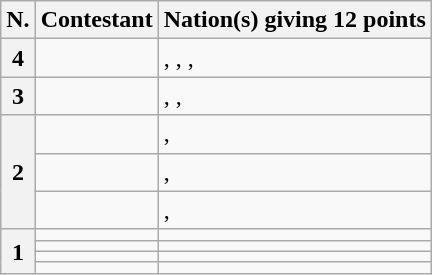<table class="wikitable plainrowheaders">
<tr>
<th scope="col">N.</th>
<th scope="col">Contestant</th>
<th scope="col">Nation(s) giving 12 points</th>
</tr>
<tr>
<th scope="row">4</th>
<td></td>
<td>, , , </td>
</tr>
<tr>
<th scope="row">3</th>
<td><strong></strong></td>
<td>, , </td>
</tr>
<tr>
<th rowspan="3" scope="row">2</th>
<td></td>
<td>, </td>
</tr>
<tr>
<td></td>
<td>, </td>
</tr>
<tr>
<td></td>
<td>, </td>
</tr>
<tr>
<th rowspan="4" scope="row">1</th>
<td></td>
<td></td>
</tr>
<tr>
<td></td>
<td></td>
</tr>
<tr>
<td></td>
<td></td>
</tr>
<tr>
<td></td>
<td></td>
</tr>
</table>
